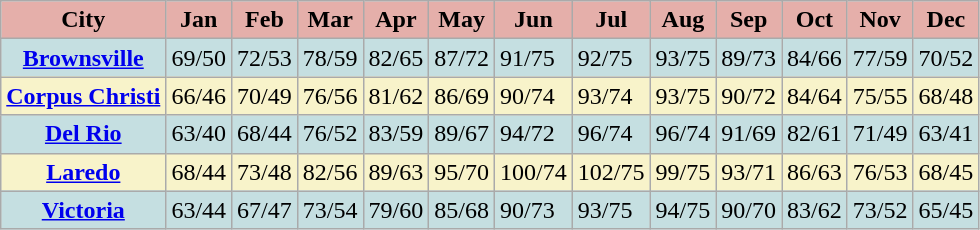<table class="wikitable sortable sort-under" "text-align: center; font-size: 80%;"|>
<tr>
<th style="background-color: #E5AFAA;">City</th>
<th style="background-color: #E5AFAA;" data-sort-type="number">Jan</th>
<th style="background-color: #E5AFAA;" data-sort-type="number">Feb</th>
<th style="background-color: #E5AFAA;" data-sort-type="number">Mar</th>
<th style="background-color: #E5AFAA;" data-sort-type="number">Apr</th>
<th style="background-color: #E5AFAA;" data-sort-type="number">May</th>
<th style="background-color: #E5AFAA;" data-sort-type="number">Jun</th>
<th style="background-color: #E5AFAA;" data-sort-type="number">Jul</th>
<th style="background-color: #E5AFAA;" data-sort-type="number">Aug</th>
<th style="background-color: #E5AFAA;" data-sort-type="number">Sep</th>
<th style="background-color: #E5AFAA;" data-sort-type="number">Oct</th>
<th style="background-color: #E5AFAA;" data-sort-type="number">Nov</th>
<th style="background-color: #E5AFAA;" data-sort-type="number">Dec</th>
</tr>
<tr style="background: #C5DFE1;">
<th style="background: #C5DFE1;"><a href='#'>Brownsville</a></th>
<td>69/50</td>
<td>72/53</td>
<td>78/59</td>
<td>82/65</td>
<td>87/72</td>
<td>91/75</td>
<td>92/75</td>
<td>93/75</td>
<td>89/73</td>
<td>84/66</td>
<td>77/59</td>
<td>70/52</td>
</tr>
<tr style="background: #F8F3CA;">
<th style="background: #F8F3CA;"><a href='#'>Corpus Christi</a></th>
<td>66/46</td>
<td>70/49</td>
<td>76/56</td>
<td>81/62</td>
<td>86/69</td>
<td>90/74</td>
<td>93/74</td>
<td>93/75</td>
<td>90/72</td>
<td>84/64</td>
<td>75/55</td>
<td>68/48</td>
</tr>
<tr style="background: #C5DFE1;">
<th style="background: #C5DFE1;"><a href='#'>Del Rio</a></th>
<td>63/40</td>
<td>68/44</td>
<td>76/52</td>
<td>83/59</td>
<td>89/67</td>
<td>94/72</td>
<td>96/74</td>
<td>96/74</td>
<td>91/69</td>
<td>82/61</td>
<td>71/49</td>
<td>63/41</td>
</tr>
<tr style="background: #F8F3CA;">
<th style="background: #F8F3CA;"><a href='#'>Laredo</a></th>
<td>68/44</td>
<td>73/48</td>
<td>82/56</td>
<td>89/63</td>
<td>95/70</td>
<td>100/74</td>
<td>102/75</td>
<td>99/75</td>
<td>93/71</td>
<td>86/63</td>
<td>76/53</td>
<td>68/45</td>
</tr>
<tr style="background: #C5DFE1;">
<th style="background: #C5DFE1;"><a href='#'>Victoria</a></th>
<td>63/44</td>
<td>67/47</td>
<td>73/54</td>
<td>79/60</td>
<td>85/68</td>
<td>90/73</td>
<td>93/75</td>
<td>94/75</td>
<td>90/70</td>
<td>83/62</td>
<td>73/52</td>
<td>65/45</td>
</tr>
</table>
